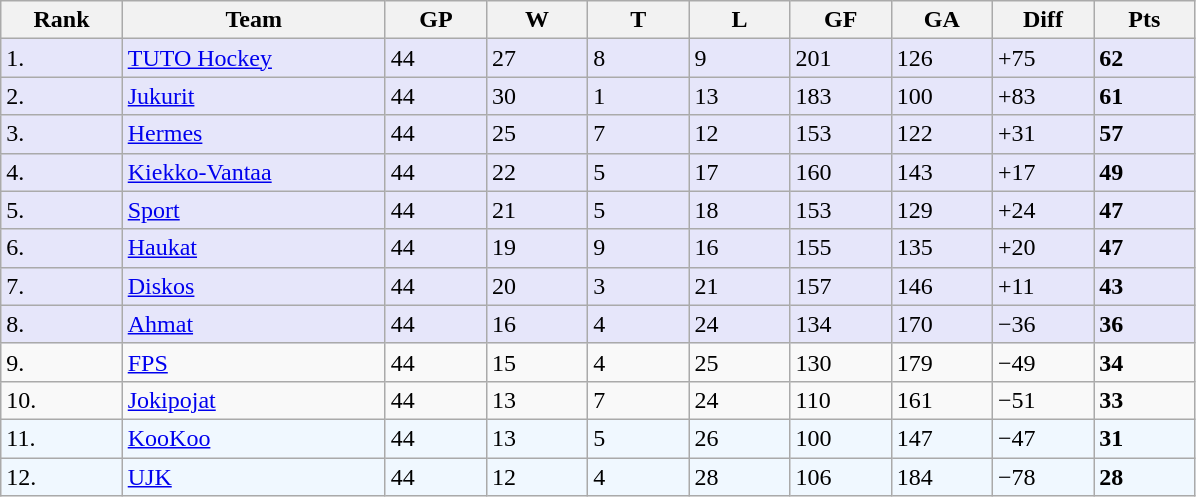<table class="wikitable">
<tr>
<th bgcolor="#DDDDFF" width="6%" align="left">Rank</th>
<th bgcolor="#DDDDFF" width="13%">Team</th>
<th bgcolor="#DDDDFF" width="5%">GP</th>
<th bgcolor="#DDDDFF" width="5%">W</th>
<th bgcolor="#DDDDFF" width="5%">T</th>
<th bgcolor="#DDDDFF" width="5%">L</th>
<th bgcolor="#DDDDFF" width="5%">GF</th>
<th bgcolor="#DDDDFF" width="5%">GA</th>
<th bgcolor="#DDDDFF" width="5%">Diff</th>
<th bgcolor="#DDDDFF" width="5%">Pts</th>
</tr>
<tr bgcolor="#e6e6fa">
<td align="left">1.</td>
<td><a href='#'>TUTO Hockey</a></td>
<td>44</td>
<td>27</td>
<td>8</td>
<td>9</td>
<td>201</td>
<td>126</td>
<td>+75</td>
<td><strong>62</strong></td>
</tr>
<tr bgcolor="#e6e6fa">
<td align="left">2.</td>
<td><a href='#'>Jukurit</a></td>
<td>44</td>
<td>30</td>
<td>1</td>
<td>13</td>
<td>183</td>
<td>100</td>
<td>+83</td>
<td><strong>61</strong></td>
</tr>
<tr bgcolor="#e6e6fa">
<td align="left">3.</td>
<td><a href='#'>Hermes</a></td>
<td>44</td>
<td>25</td>
<td>7</td>
<td>12</td>
<td>153</td>
<td>122</td>
<td>+31</td>
<td><strong>57</strong></td>
</tr>
<tr bgcolor="#e6e6fa">
<td align="left">4.</td>
<td><a href='#'>Kiekko-Vantaa</a></td>
<td>44</td>
<td>22</td>
<td>5</td>
<td>17</td>
<td>160</td>
<td>143</td>
<td>+17</td>
<td><strong>49</strong></td>
</tr>
<tr bgcolor="#e6e6fa">
<td align="left">5.</td>
<td><a href='#'>Sport</a></td>
<td>44</td>
<td>21</td>
<td>5</td>
<td>18</td>
<td>153</td>
<td>129</td>
<td>+24</td>
<td><strong>47</strong></td>
</tr>
<tr bgcolor="#e6e6fa">
<td align="left">6.</td>
<td><a href='#'>Haukat</a></td>
<td>44</td>
<td>19</td>
<td>9</td>
<td>16</td>
<td>155</td>
<td>135</td>
<td>+20</td>
<td><strong>47</strong></td>
</tr>
<tr bgcolor="#e6e6fa">
<td align="left">7.</td>
<td><a href='#'>Diskos</a></td>
<td>44</td>
<td>20</td>
<td>3</td>
<td>21</td>
<td>157</td>
<td>146</td>
<td>+11</td>
<td><strong>43</strong></td>
</tr>
<tr bgcolor="#e6e6fa">
<td align="left">8.</td>
<td><a href='#'>Ahmat</a></td>
<td>44</td>
<td>16</td>
<td>4</td>
<td>24</td>
<td>134</td>
<td>170</td>
<td>−36</td>
<td><strong>36</strong></td>
</tr>
<tr>
<td align="left">9.</td>
<td><a href='#'>FPS</a></td>
<td>44</td>
<td>15</td>
<td>4</td>
<td>25</td>
<td>130</td>
<td>179</td>
<td>−49</td>
<td><strong>34</strong></td>
</tr>
<tr>
<td align="left">10.</td>
<td><a href='#'>Jokipojat</a></td>
<td>44</td>
<td>13</td>
<td>7</td>
<td>24</td>
<td>110</td>
<td>161</td>
<td>−51</td>
<td><strong>33</strong></td>
</tr>
<tr bgcolor="#f0f8ff">
<td align="left">11.</td>
<td><a href='#'>KooKoo</a></td>
<td>44</td>
<td>13</td>
<td>5</td>
<td>26</td>
<td>100</td>
<td>147</td>
<td>−47</td>
<td><strong>31</strong></td>
</tr>
<tr bgcolor="#f0f8ff">
<td align="left">12.</td>
<td><a href='#'>UJK</a></td>
<td>44</td>
<td>12</td>
<td>4</td>
<td>28</td>
<td>106</td>
<td>184</td>
<td>−78</td>
<td><strong>28</strong></td>
</tr>
</table>
